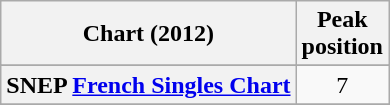<table class="wikitable sortable plainrowheaders" border="1">
<tr>
<th scope="col">Chart (2012)</th>
<th scope="col">Peak<br>position</th>
</tr>
<tr>
</tr>
<tr>
<th scope="row">SNEP <a href='#'>French Singles Chart</a></th>
<td align="center">7</td>
</tr>
<tr>
</tr>
</table>
